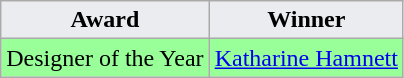<table class="wikitable">
<tr>
<th style="background:#EAECF0">Award</th>
<th style="background:#EAECF0">Winner</th>
</tr>
<tr>
<td style="background:#99ff99">Designer of the Year</td>
<td style="background:#99ff99"><a href='#'>Katharine Hamnett</a></td>
</tr>
</table>
